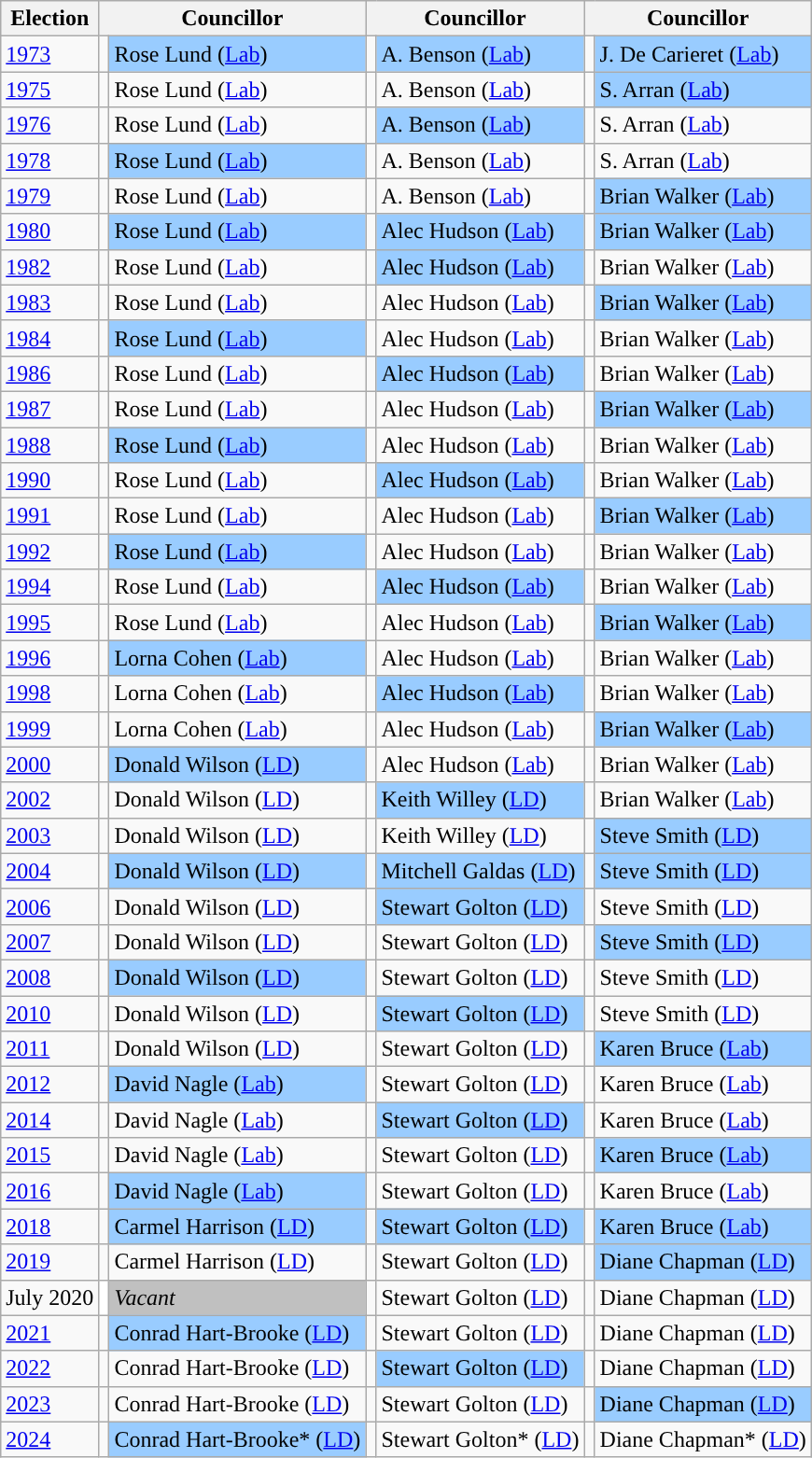<table class="wikitable">
<tr>
<th>Election</th>
<th colspan="2">Councillor</th>
<th colspan="2">Councillor</th>
<th colspan="2">Councillor</th>
</tr>
<tr>
<td><a href='#'>1973</a></td>
<td style="background-color: "></td>
<td bgcolor="#99CCFF">Rose Lund (<a href='#'>Lab</a>)</td>
<td style="background-color: "></td>
<td bgcolor="#99CCFF">A. Benson (<a href='#'>Lab</a>)</td>
<td style="background-color: "></td>
<td bgcolor="#99CCFF">J. De Carieret (<a href='#'>Lab</a>)</td>
</tr>
<tr>
<td><a href='#'>1975</a></td>
<td style="background-color: "></td>
<td>Rose Lund (<a href='#'>Lab</a>)</td>
<td style="background-color: "></td>
<td>A. Benson (<a href='#'>Lab</a>)</td>
<td style="background-color: "></td>
<td bgcolor="#99CCFF">S. Arran (<a href='#'>Lab</a>)</td>
</tr>
<tr>
<td><a href='#'>1976</a></td>
<td style="background-color: "></td>
<td>Rose Lund (<a href='#'>Lab</a>)</td>
<td style="background-color: "></td>
<td bgcolor="#99CCFF">A. Benson (<a href='#'>Lab</a>)</td>
<td style="background-color: "></td>
<td>S. Arran (<a href='#'>Lab</a>)</td>
</tr>
<tr>
<td><a href='#'>1978</a></td>
<td style="background-color: "></td>
<td bgcolor="#99CCFF">Rose Lund (<a href='#'>Lab</a>)</td>
<td style="background-color: "></td>
<td>A. Benson (<a href='#'>Lab</a>)</td>
<td style="background-color: "></td>
<td>S. Arran (<a href='#'>Lab</a>)</td>
</tr>
<tr>
<td><a href='#'>1979</a></td>
<td style="background-color: "></td>
<td>Rose Lund (<a href='#'>Lab</a>)</td>
<td style="background-color: "></td>
<td>A. Benson (<a href='#'>Lab</a>)</td>
<td style="background-color: "></td>
<td bgcolor="#99CCFF">Brian Walker (<a href='#'>Lab</a>)</td>
</tr>
<tr>
<td><a href='#'>1980</a></td>
<td style="background-color: "></td>
<td bgcolor="#99CCFF">Rose Lund (<a href='#'>Lab</a>)</td>
<td style="background-color: "></td>
<td bgcolor="#99CCFF">Alec Hudson (<a href='#'>Lab</a>)</td>
<td style="background-color: "></td>
<td bgcolor="#99CCFF">Brian Walker (<a href='#'>Lab</a>)</td>
</tr>
<tr>
<td><a href='#'>1982</a></td>
<td style="background-color: "></td>
<td>Rose Lund (<a href='#'>Lab</a>)</td>
<td style="background-color: "></td>
<td bgcolor="#99CCFF">Alec Hudson (<a href='#'>Lab</a>)</td>
<td style="background-color: "></td>
<td>Brian Walker (<a href='#'>Lab</a>)</td>
</tr>
<tr>
<td><a href='#'>1983</a></td>
<td style="background-color: "></td>
<td>Rose Lund (<a href='#'>Lab</a>)</td>
<td style="background-color: "></td>
<td>Alec Hudson (<a href='#'>Lab</a>)</td>
<td style="background-color: "></td>
<td bgcolor="#99CCFF">Brian Walker (<a href='#'>Lab</a>)</td>
</tr>
<tr>
<td><a href='#'>1984</a></td>
<td style="background-color: "></td>
<td bgcolor="#99CCFF">Rose Lund (<a href='#'>Lab</a>)</td>
<td style="background-color: "></td>
<td>Alec Hudson (<a href='#'>Lab</a>)</td>
<td style="background-color: "></td>
<td>Brian Walker (<a href='#'>Lab</a>)</td>
</tr>
<tr>
<td><a href='#'>1986</a></td>
<td style="background-color: "></td>
<td>Rose Lund (<a href='#'>Lab</a>)</td>
<td style="background-color: "></td>
<td bgcolor="#99CCFF">Alec Hudson (<a href='#'>Lab</a>)</td>
<td style="background-color: "></td>
<td>Brian Walker (<a href='#'>Lab</a>)</td>
</tr>
<tr>
<td><a href='#'>1987</a></td>
<td style="background-color: "></td>
<td>Rose Lund (<a href='#'>Lab</a>)</td>
<td style="background-color: "></td>
<td>Alec Hudson (<a href='#'>Lab</a>)</td>
<td style="background-color: "></td>
<td bgcolor="#99CCFF">Brian Walker (<a href='#'>Lab</a>)</td>
</tr>
<tr>
<td><a href='#'>1988</a></td>
<td style="background-color: "></td>
<td bgcolor="#99CCFF">Rose Lund (<a href='#'>Lab</a>)</td>
<td style="background-color: "></td>
<td>Alec Hudson (<a href='#'>Lab</a>)</td>
<td style="background-color: "></td>
<td>Brian Walker (<a href='#'>Lab</a>)</td>
</tr>
<tr>
<td><a href='#'>1990</a></td>
<td style="background-color: "></td>
<td>Rose Lund (<a href='#'>Lab</a>)</td>
<td style="background-color: "></td>
<td bgcolor="#99CCFF">Alec Hudson (<a href='#'>Lab</a>)</td>
<td style="background-color: "></td>
<td>Brian Walker (<a href='#'>Lab</a>)</td>
</tr>
<tr>
<td><a href='#'>1991</a></td>
<td style="background-color: "></td>
<td>Rose Lund (<a href='#'>Lab</a>)</td>
<td style="background-color: "></td>
<td>Alec Hudson (<a href='#'>Lab</a>)</td>
<td style="background-color: "></td>
<td bgcolor="#99CCFF">Brian Walker (<a href='#'>Lab</a>)</td>
</tr>
<tr>
<td><a href='#'>1992</a></td>
<td style="background-color: "></td>
<td bgcolor="#99CCFF">Rose Lund (<a href='#'>Lab</a>)</td>
<td style="background-color: "></td>
<td>Alec Hudson (<a href='#'>Lab</a>)</td>
<td style="background-color: "></td>
<td>Brian Walker (<a href='#'>Lab</a>)</td>
</tr>
<tr>
<td><a href='#'>1994</a></td>
<td style="background-color: "></td>
<td>Rose Lund (<a href='#'>Lab</a>)</td>
<td style="background-color: "></td>
<td bgcolor="#99CCFF">Alec Hudson (<a href='#'>Lab</a>)</td>
<td style="background-color: "></td>
<td>Brian Walker (<a href='#'>Lab</a>)</td>
</tr>
<tr>
<td><a href='#'>1995</a></td>
<td style="background-color: "></td>
<td>Rose Lund (<a href='#'>Lab</a>)</td>
<td style="background-color: "></td>
<td>Alec Hudson (<a href='#'>Lab</a>)</td>
<td style="background-color: "></td>
<td bgcolor="#99CCFF">Brian Walker (<a href='#'>Lab</a>)</td>
</tr>
<tr>
<td><a href='#'>1996</a></td>
<td style="background-color: "></td>
<td bgcolor="#99CCFF">Lorna Cohen	(<a href='#'>Lab</a>)</td>
<td style="background-color: "></td>
<td>Alec Hudson (<a href='#'>Lab</a>)</td>
<td style="background-color: "></td>
<td>Brian Walker (<a href='#'>Lab</a>)</td>
</tr>
<tr>
<td><a href='#'>1998</a></td>
<td style="background-color: "></td>
<td>Lorna Cohen (<a href='#'>Lab</a>)</td>
<td style="background-color: "></td>
<td bgcolor="#99CCFF">Alec Hudson (<a href='#'>Lab</a>)</td>
<td style="background-color: "></td>
<td>Brian Walker (<a href='#'>Lab</a>)</td>
</tr>
<tr>
<td><a href='#'>1999</a></td>
<td style="background-color: "></td>
<td>Lorna Cohen (<a href='#'>Lab</a>)</td>
<td style="background-color: "></td>
<td>Alec Hudson (<a href='#'>Lab</a>)</td>
<td style="background-color: "></td>
<td bgcolor="#99CCFF">Brian Walker (<a href='#'>Lab</a>)</td>
</tr>
<tr>
<td><a href='#'>2000</a></td>
<td style="background-color: "></td>
<td bgcolor="#99CCFF">Donald Wilson (<a href='#'>LD</a>)</td>
<td style="background-color: "></td>
<td>Alec Hudson (<a href='#'>Lab</a>)</td>
<td style="background-color: "></td>
<td>Brian Walker (<a href='#'>Lab</a>)</td>
</tr>
<tr>
<td><a href='#'>2002</a></td>
<td style="background-color: "></td>
<td>Donald Wilson (<a href='#'>LD</a>)</td>
<td style="background-color: "></td>
<td bgcolor="#99CCFF">Keith Willey (<a href='#'>LD</a>)</td>
<td style="background-color: "></td>
<td>Brian Walker (<a href='#'>Lab</a>)</td>
</tr>
<tr>
<td><a href='#'>2003</a></td>
<td style="background-color: "></td>
<td>Donald Wilson (<a href='#'>LD</a>)</td>
<td style="background-color: "></td>
<td>Keith Willey (<a href='#'>LD</a>)</td>
<td style="background-color: "></td>
<td bgcolor="#99CCFF">Steve Smith (<a href='#'>LD</a>)</td>
</tr>
<tr>
<td><a href='#'>2004</a></td>
<td style="background-color: "></td>
<td bgcolor="#99CCFF">Donald Wilson (<a href='#'>LD</a>)</td>
<td style="background-color: "></td>
<td bgcolor="#99CCFF">Mitchell Galdas (<a href='#'>LD</a>)</td>
<td style="background-color: "></td>
<td bgcolor="#99CCFF">Steve Smith (<a href='#'>LD</a>)</td>
</tr>
<tr>
<td><a href='#'>2006</a></td>
<td style="background-color: "></td>
<td>Donald Wilson (<a href='#'>LD</a>)</td>
<td style="background-color: "></td>
<td bgcolor="#99CCFF">Stewart Golton (<a href='#'>LD</a>)</td>
<td style="background-color: "></td>
<td>Steve Smith (<a href='#'>LD</a>)</td>
</tr>
<tr>
<td><a href='#'>2007</a></td>
<td style="background-color: "></td>
<td>Donald Wilson (<a href='#'>LD</a>)</td>
<td style="background-color: "></td>
<td>Stewart Golton (<a href='#'>LD</a>)</td>
<td style="background-color: "></td>
<td bgcolor="#99CCFF">Steve Smith (<a href='#'>LD</a>)</td>
</tr>
<tr>
<td><a href='#'>2008</a></td>
<td style="background-color: "></td>
<td bgcolor="#99CCFF">Donald Wilson (<a href='#'>LD</a>)</td>
<td style="background-color: "></td>
<td>Stewart Golton (<a href='#'>LD</a>)</td>
<td style="background-color: "></td>
<td>Steve Smith (<a href='#'>LD</a>)</td>
</tr>
<tr>
<td><a href='#'>2010</a></td>
<td style="background-color: "></td>
<td>Donald Wilson (<a href='#'>LD</a>)</td>
<td style="background-color: "></td>
<td bgcolor="#99CCFF">Stewart Golton (<a href='#'>LD</a>)</td>
<td style="background-color: "></td>
<td>Steve Smith (<a href='#'>LD</a>)</td>
</tr>
<tr>
<td><a href='#'>2011</a></td>
<td style="background-color: "></td>
<td>Donald Wilson (<a href='#'>LD</a>)</td>
<td style="background-color: "></td>
<td>Stewart Golton (<a href='#'>LD</a>)</td>
<td style="background-color: "></td>
<td bgcolor="#99CCFF">Karen Bruce (<a href='#'>Lab</a>)</td>
</tr>
<tr>
<td><a href='#'>2012</a></td>
<td style="background-color: "></td>
<td bgcolor="#99CCFF">David Nagle (<a href='#'>Lab</a>)</td>
<td style="background-color: "></td>
<td>Stewart Golton (<a href='#'>LD</a>)</td>
<td style="background-color: "></td>
<td>Karen Bruce (<a href='#'>Lab</a>)</td>
</tr>
<tr>
<td><a href='#'>2014</a></td>
<td style="background-color: "></td>
<td>David Nagle (<a href='#'>Lab</a>)</td>
<td style="background-color: "></td>
<td bgcolor="#99CCFF">Stewart Golton (<a href='#'>LD</a>)</td>
<td style="background-color: "></td>
<td>Karen Bruce (<a href='#'>Lab</a>)</td>
</tr>
<tr>
<td><a href='#'>2015</a></td>
<td style="background-color: "></td>
<td>David Nagle (<a href='#'>Lab</a>)</td>
<td style="background-color: "></td>
<td>Stewart Golton (<a href='#'>LD</a>)</td>
<td style="background-color: "></td>
<td bgcolor="#99CCFF">Karen Bruce (<a href='#'>Lab</a>)</td>
</tr>
<tr>
<td><a href='#'>2016</a></td>
<td style="background-color: "></td>
<td bgcolor="#99CCFF">David Nagle (<a href='#'>Lab</a>)</td>
<td style="background-color: "></td>
<td>Stewart Golton (<a href='#'>LD</a>)</td>
<td style="background-color: "></td>
<td>Karen Bruce (<a href='#'>Lab</a>)</td>
</tr>
<tr>
<td><a href='#'>2018</a></td>
<td style="background-color: "></td>
<td bgcolor="#99CCFF">Carmel Harrison (<a href='#'>LD</a>)</td>
<td style="background-color: "></td>
<td bgcolor="#99CCFF">Stewart Golton (<a href='#'>LD</a>)</td>
<td style="background-color: "></td>
<td bgcolor="#99CCFF">Karen Bruce (<a href='#'>Lab</a>)</td>
</tr>
<tr>
<td><a href='#'>2019</a></td>
<td style="background-color: "></td>
<td>Carmel Harrison (<a href='#'>LD</a>)</td>
<td style="background-color: "></td>
<td>Stewart Golton (<a href='#'>LD</a>)</td>
<td style="background-color: "></td>
<td bgcolor="#99CCFF">Diane Chapman (<a href='#'>LD</a>)</td>
</tr>
<tr>
<td>July 2020</td>
<td style="background-color: #FFFFFF"></td>
<td bgcolor="#C0C0C0"><em>Vacant</em></td>
<td style="background-color: "></td>
<td>Stewart Golton (<a href='#'>LD</a>)</td>
<td style="background-color: "></td>
<td>Diane Chapman (<a href='#'>LD</a>)</td>
</tr>
<tr>
<td><a href='#'>2021</a></td>
<td style="background-color: "></td>
<td bgcolor="#99CCFF">Conrad Hart-Brooke (<a href='#'>LD</a>)</td>
<td style="background-color: "></td>
<td>Stewart Golton (<a href='#'>LD</a>)</td>
<td style="background-color: "></td>
<td>Diane Chapman (<a href='#'>LD</a>)</td>
</tr>
<tr>
<td><a href='#'>2022</a></td>
<td style="background-color: "></td>
<td>Conrad Hart-Brooke (<a href='#'>LD</a>)</td>
<td style="background-color: "></td>
<td bgcolor="#99CCFF">Stewart Golton (<a href='#'>LD</a>)</td>
<td style="background-color: "></td>
<td>Diane Chapman (<a href='#'>LD</a>)</td>
</tr>
<tr>
<td><a href='#'>2023</a></td>
<td style="background-color: "></td>
<td>Conrad Hart-Brooke (<a href='#'>LD</a>)</td>
<td style="background-color: "></td>
<td>Stewart Golton (<a href='#'>LD</a>)</td>
<td style="background-color: "></td>
<td bgcolor="#99CCFF">Diane Chapman (<a href='#'>LD</a>)</td>
</tr>
<tr>
<td><a href='#'>2024</a></td>
<td style="background-color: "></td>
<td bgcolor="#99CCFF">Conrad Hart-Brooke* (<a href='#'>LD</a>)</td>
<td style="background-color: "></td>
<td>Stewart Golton* (<a href='#'>LD</a>)</td>
<td style="background-color: "></td>
<td>Diane Chapman* (<a href='#'>LD</a>)</td>
</tr>
</table>
